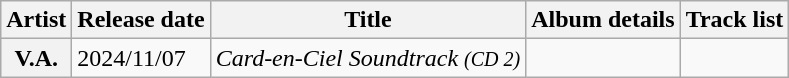<table class="wikitable">
<tr>
<th>Artist</th>
<th>Release date</th>
<th>Title</th>
<th>Album details</th>
<th>Track list</th>
</tr>
<tr>
<th>V.A.</th>
<td>2024/11/07</td>
<td><em>Card-en-Ciel Soundtrack <small>(CD 2)</small></em></td>
<td><br></td>
<td><br></td>
</tr>
</table>
